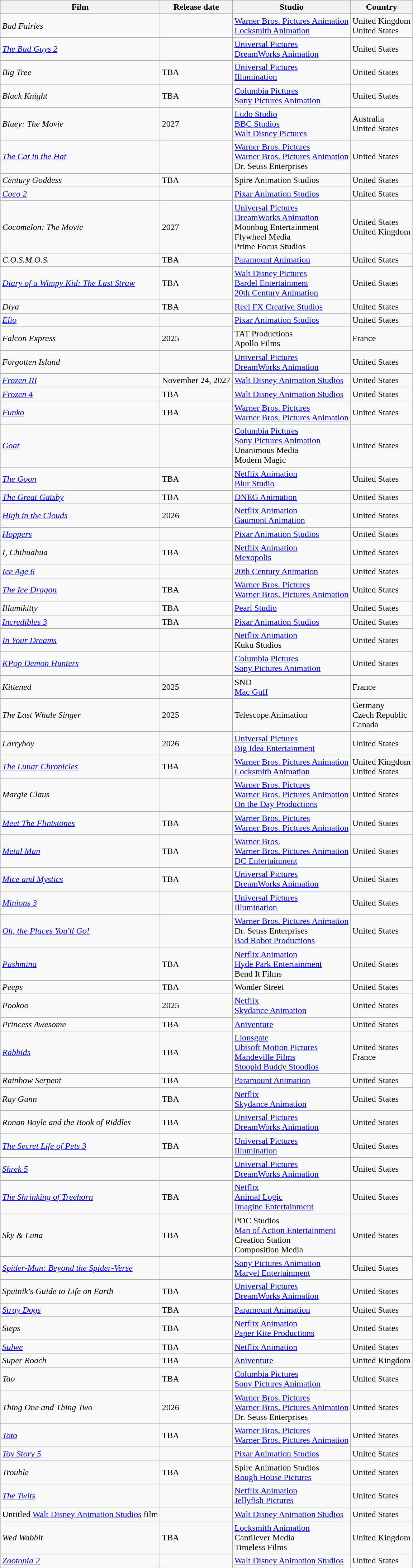<table class="wikitable sortable">
<tr>
<th>Film</th>
<th>Release date</th>
<th>Studio</th>
<th>Country</th>
</tr>
<tr>
<td><em>Bad Fairies</em></td>
<td></td>
<td><a href='#'>Warner Bros. Pictures Animation</a><br><a href='#'>Locksmith Animation</a></td>
<td>United Kingdom<br>United States</td>
</tr>
<tr>
<td><em><a href='#'>The Bad Guys 2</a></em></td>
<td></td>
<td><a href='#'>Universal Pictures</a><br><a href='#'>DreamWorks Animation</a></td>
<td>United States</td>
</tr>
<tr>
<td><em>Big Tree</em></td>
<td>TBA</td>
<td><a href='#'>Universal Pictures</a><br><a href='#'>Illumination</a></td>
<td>United States</td>
</tr>
<tr>
<td><em>Black Knight</em></td>
<td>TBA</td>
<td><a href='#'>Columbia Pictures</a><br><a href='#'>Sony Pictures Animation</a></td>
<td>United States</td>
</tr>
<tr>
<td><em>Bluey: The Movie</em></td>
<td>2027</td>
<td><a href='#'>Ludo Studio</a><br><a href='#'>BBC Studios</a><br><a href='#'>Walt Disney Pictures</a></td>
<td>Australia<br>United States</td>
</tr>
<tr>
<td><em><a href='#'>The Cat in the Hat</a></em></td>
<td></td>
<td><a href='#'>Warner Bros. Pictures</a><br><a href='#'>Warner Bros. Pictures Animation</a><br>Dr. Seuss Enterprises</td>
<td>United States</td>
</tr>
<tr>
<td><em>Century Goddess</em></td>
<td>TBA</td>
<td>Spire Animation Studios</td>
<td>United States</td>
</tr>
<tr>
<td><em><a href='#'>Coco 2</a></em></td>
<td></td>
<td><a href='#'>Pixar Animation Studios</a></td>
<td>United States</td>
</tr>
<tr>
<td><em>Cocomelon: The Movie</em></td>
<td>2027</td>
<td><a href='#'>Universal Pictures</a><br><a href='#'>DreamWorks Animation</a><br>Moonbug Entertainment<br>Flywheel Media<br>Prime Focus Studios</td>
<td>United States<br>United Kingdom</td>
</tr>
<tr>
<td><em>C.O.S.M.O.S.</em></td>
<td>TBA</td>
<td><a href='#'>Paramount Animation</a></td>
<td>United States</td>
</tr>
<tr>
<td><em><a href='#'>Diary of a Wimpy Kid: The Last Straw</a></em></td>
<td>TBA</td>
<td><a href='#'>Walt Disney Pictures</a><br><a href='#'>Bardel Entertainment</a><br><a href='#'>20th Century Animation</a></td>
<td>United States</td>
</tr>
<tr>
<td><em>Diya</em></td>
<td>TBA</td>
<td><a href='#'>Reel FX Creative Studios</a></td>
<td>United States</td>
</tr>
<tr>
<td><em><a href='#'>Elio</a></em></td>
<td></td>
<td><a href='#'>Pixar Animation Studios</a></td>
<td>United States</td>
</tr>
<tr>
<td><em>Falcon Express</em></td>
<td>2025</td>
<td>TAT Productions<br>Apollo Films</td>
<td>France</td>
</tr>
<tr>
<td><em>Forgotten Island</em></td>
<td></td>
<td><a href='#'>Universal Pictures</a><br><a href='#'>DreamWorks Animation</a></td>
<td>United States</td>
</tr>
<tr>
<td><em><a href='#'>Frozen III</a></em></td>
<td>November 24, 2027</td>
<td><a href='#'>Walt Disney Animation Studios</a></td>
<td>United States</td>
</tr>
<tr>
<td><em><a href='#'>Frozen 4</a></em></td>
<td>TBA</td>
<td><a href='#'>Walt Disney Animation Studios</a></td>
<td>United States</td>
</tr>
<tr>
<td><em><a href='#'>Funko</a></em></td>
<td>TBA</td>
<td><a href='#'>Warner Bros. Pictures</a><br><a href='#'>Warner Bros. Pictures Animation</a></td>
<td>United States</td>
</tr>
<tr>
<td><em><a href='#'>Goat</a></em></td>
<td></td>
<td><a href='#'>Columbia Pictures</a><br><a href='#'>Sony Pictures Animation</a><br>Unanimous Media<br>Modern Magic</td>
<td>United States</td>
</tr>
<tr>
<td><em><a href='#'>The Goon</a></em></td>
<td>TBA</td>
<td><a href='#'>Netflix Animation</a><br><a href='#'>Blur Studio</a></td>
<td>United States</td>
</tr>
<tr>
<td><em><a href='#'>The Great Gatsby</a></em></td>
<td>TBA</td>
<td><a href='#'>DNEG Animation</a></td>
<td>United States</td>
</tr>
<tr>
<td><em><a href='#'>High in the Clouds</a></em></td>
<td>2026</td>
<td><a href='#'>Netflix Animation</a><br><a href='#'>Gaumont Animation</a></td>
<td>United States</td>
</tr>
<tr>
<td><em><a href='#'>Hoppers</a></em></td>
<td></td>
<td><a href='#'>Pixar Animation Studios</a></td>
<td>United States</td>
</tr>
<tr>
<td><em>I, Chihuahua</em></td>
<td>TBA</td>
<td><a href='#'>Netflix Animation</a><br><a href='#'>Mexopolis</a></td>
<td>United States</td>
</tr>
<tr>
<td><em><a href='#'>Ice Age 6</a></em></td>
<td></td>
<td><a href='#'>20th Century Animation</a></td>
<td>United States</td>
</tr>
<tr>
<td><em><a href='#'>The Ice Dragon</a></em></td>
<td>TBA</td>
<td><a href='#'>Warner Bros. Pictures</a><br><a href='#'>Warner Bros. Pictures Animation</a></td>
<td>United States</td>
</tr>
<tr>
<td><em>Illumikitty</em></td>
<td>TBA</td>
<td><a href='#'>Pearl Studio</a></td>
<td>United States</td>
</tr>
<tr>
<td><em><a href='#'>Incredibles 3</a></em></td>
<td>TBA</td>
<td><a href='#'>Pixar Animation Studios</a></td>
<td>United States</td>
</tr>
<tr>
<td><em><a href='#'>In Your Dreams</a></em></td>
<td></td>
<td><a href='#'>Netflix Animation</a><br>Kuku Studios</td>
<td>United States</td>
</tr>
<tr>
<td><em><a href='#'>KPop Demon Hunters</a></em></td>
<td></td>
<td><a href='#'>Columbia Pictures</a><br><a href='#'>Sony Pictures Animation</a></td>
<td>United States</td>
</tr>
<tr>
<td><em>Kittened</em></td>
<td>2025</td>
<td>SND<br><a href='#'>Mac Guff</a></td>
<td>France</td>
</tr>
<tr>
<td><em>The Last Whale Singer</em></td>
<td>2025</td>
<td>Telescope Animation</td>
<td>Germany<br>Czech Republic<br>Canada</td>
</tr>
<tr>
<td><em>Larryboy</em></td>
<td>2026</td>
<td><a href='#'>Universal Pictures</a><br><a href='#'>Big Idea Entertainment</a></td>
<td>United States</td>
</tr>
<tr>
<td><em><a href='#'>The Lunar Chronicles</a></em></td>
<td>TBA</td>
<td><a href='#'>Warner Bros. Pictures Animation</a><br><a href='#'>Locksmith Animation</a></td>
<td>United Kingdom<br>United States</td>
</tr>
<tr>
<td><em>Margie Claus</em></td>
<td></td>
<td><a href='#'>Warner Bros. Pictures</a><br><a href='#'>Warner Bros. Pictures Animation</a><br><a href='#'>On the Day Productions</a></td>
<td>United States</td>
</tr>
<tr>
<td><em><a href='#'>Meet The Flintstones</a></em></td>
<td>TBA</td>
<td><a href='#'>Warner Bros. Pictures</a><br><a href='#'>Warner Bros. Pictures Animation</a></td>
<td>United States</td>
</tr>
<tr>
<td><em><a href='#'>Metal Man</a></em></td>
<td>TBA</td>
<td><a href='#'>Warner Bros.</a><br><a href='#'>Warner Bros. Pictures Animation</a><br><a href='#'>DC Entertainment</a></td>
<td>United States</td>
</tr>
<tr>
<td><em><a href='#'>Mice and Mystics</a></em></td>
<td>TBA</td>
<td><a href='#'>Universal Pictures</a><br><a href='#'>DreamWorks Animation</a></td>
<td>United States</td>
</tr>
<tr>
<td><em><a href='#'>Minions 3</a></em></td>
<td></td>
<td><a href='#'>Universal Pictures</a><br><a href='#'>Illumination</a></td>
<td>United States</td>
</tr>
<tr>
<td><em><a href='#'>Oh, the Places You'll Go!</a></em></td>
<td></td>
<td><a href='#'>Warner Bros. Pictures Animation</a><br>Dr. Seuss Enterprises<br><a href='#'>Bad Robot Productions</a></td>
<td>United States</td>
</tr>
<tr>
<td><em><a href='#'>Pashmina</a></em></td>
<td>TBA</td>
<td><a href='#'>Netflix Animation</a><br><a href='#'>Hyde Park Entertainment</a><br>Bend It Films</td>
<td>United States</td>
</tr>
<tr>
<td><em>Peeps</em></td>
<td>TBA</td>
<td>Wonder Street</td>
<td>United States</td>
</tr>
<tr>
<td><em>Pookoo</em></td>
<td>2025</td>
<td><a href='#'>Netflix</a><br><a href='#'>Skydance Animation</a></td>
<td>United States</td>
</tr>
<tr>
<td><em>Princess Awesome</em></td>
<td>TBA</td>
<td><a href='#'>Aniventure</a></td>
<td>United States</td>
</tr>
<tr>
<td><em><a href='#'>Rabbids</a></em></td>
<td>TBA</td>
<td><a href='#'>Lionsgate</a><br><a href='#'>Ubisoft Motion Pictures</a><br><a href='#'>Mandeville Films</a><br><a href='#'>Stoopid Buddy Stoodios</a></td>
<td>United States<br>France</td>
</tr>
<tr>
<td><em>Rainbow Serpent</em></td>
<td>TBA</td>
<td><a href='#'>Paramount Animation</a></td>
<td>United States</td>
</tr>
<tr>
<td><em>Ray Gunn</em></td>
<td>TBA</td>
<td><a href='#'>Netflix</a><br><a href='#'>Skydance Animation</a></td>
<td>United States</td>
</tr>
<tr>
<td><em>Ronan Boyle and the Book of Riddles</em></td>
<td>TBA</td>
<td><a href='#'>Universal Pictures</a><br><a href='#'>DreamWorks Animation</a></td>
<td>United States</td>
</tr>
<tr>
<td><em><a href='#'>The Secret Life of Pets 3</a></em></td>
<td>TBA</td>
<td><a href='#'>Universal Pictures</a><br><a href='#'>Illumination</a></td>
<td>United States</td>
</tr>
<tr>
<td><em><a href='#'>Shrek 5</a></em></td>
<td></td>
<td><a href='#'>Universal Pictures</a><br><a href='#'>DreamWorks Animation</a></td>
<td>United States</td>
</tr>
<tr>
<td><em><a href='#'>The Shrinking of Treehorn</a></em></td>
<td>TBA</td>
<td><a href='#'>Netflix</a><br><a href='#'>Animal Logic</a><br><a href='#'>Imagine Entertainment</a></td>
<td>United States</td>
</tr>
<tr>
<td><em>Sky & Luna</em></td>
<td>TBA</td>
<td>POC Studios<br><a href='#'>Man of Action Entertainment</a><br>Creation Station<br>Composition Media</td>
<td>United States</td>
</tr>
<tr>
<td><em><a href='#'>Spider-Man: Beyond the Spider-Verse</a></em></td>
<td></td>
<td><a href='#'>Sony Pictures Animation</a><br><a href='#'>Marvel Entertainment</a></td>
<td>United States</td>
</tr>
<tr>
<td><em>Sputnik's Guide to Life on Earth</em></td>
<td>TBA</td>
<td><a href='#'>Universal Pictures</a><br><a href='#'>DreamWorks Animation</a></td>
<td>United States</td>
</tr>
<tr>
<td><em><a href='#'>Stray Dogs</a></em></td>
<td>TBA</td>
<td><a href='#'>Paramount Animation</a></td>
<td>United States</td>
</tr>
<tr>
<td><em>Steps</em></td>
<td>TBA</td>
<td><a href='#'>Netflix Animation</a><br><a href='#'>Paper Kite Productions</a></td>
<td>United States</td>
</tr>
<tr>
<td><em><a href='#'>Sulwe</a></em></td>
<td>TBA</td>
<td><a href='#'>Netflix Animation</a></td>
<td>United States</td>
</tr>
<tr>
<td><em>Super Roach</em></td>
<td>TBA</td>
<td><a href='#'>Aniventure</a></td>
<td>United Kingdom</td>
</tr>
<tr>
<td><em>Tao</em></td>
<td>TBA</td>
<td><a href='#'>Columbia Pictures</a><br><a href='#'>Sony Pictures Animation</a></td>
<td>United States</td>
</tr>
<tr>
<td><em>Thing One and Thing Two</em></td>
<td>2026</td>
<td><a href='#'>Warner Bros. Pictures</a><br><a href='#'>Warner Bros. Pictures Animation</a><br>Dr. Seuss Enterprises</td>
<td>United States</td>
</tr>
<tr>
<td><em><a href='#'>Toto</a></em></td>
<td>TBA</td>
<td><a href='#'>Warner Bros. Pictures</a><br><a href='#'>Warner Bros. Pictures Animation</a></td>
<td>United States</td>
</tr>
<tr>
<td><em><a href='#'>Toy Story 5</a></em></td>
<td></td>
<td><a href='#'>Pixar Animation Studios</a></td>
<td>United States</td>
</tr>
<tr>
<td><em>Trouble</em></td>
<td>TBA</td>
<td>Spire Animation Studios<br><a href='#'>Rough House Pictures</a></td>
<td>United States</td>
</tr>
<tr>
<td><em><a href='#'>The Twits</a></em></td>
<td></td>
<td><a href='#'>Netflix Animation</a><br><a href='#'>Jellyfish Pictures</a></td>
<td>United States</td>
</tr>
<tr>
<td>Untitled <a href='#'>Walt Disney Animation Studios</a> film</td>
<td></td>
<td><a href='#'>Walt Disney Animation Studios</a></td>
<td>United States</td>
</tr>
<tr>
<td><em>Wed Wabbit</em></td>
<td>TBA</td>
<td><a href='#'>Locksmith Animation</a><br>Cantilever Media<br>Timeless Films</td>
<td>United Kingdom</td>
</tr>
<tr>
<td><em><a href='#'>Zootopia 2</a></em></td>
<td></td>
<td><a href='#'>Walt Disney Animation Studios</a></td>
<td>United States</td>
</tr>
</table>
